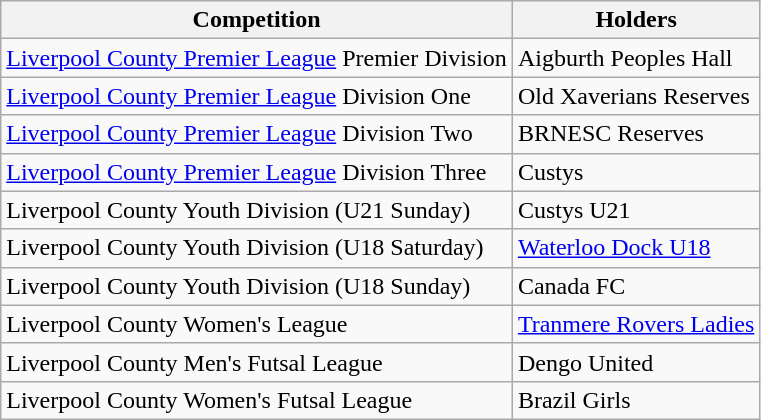<table class="wikitable">
<tr>
<th>Competition</th>
<th>Holders</th>
</tr>
<tr>
<td><a href='#'>Liverpool County Premier League</a> Premier Division</td>
<td>Aigburth Peoples Hall</td>
</tr>
<tr>
<td><a href='#'>Liverpool County Premier League</a> Division One</td>
<td>Old Xaverians Reserves</td>
</tr>
<tr>
<td><a href='#'>Liverpool County Premier League</a> Division Two</td>
<td>BRNESC Reserves</td>
</tr>
<tr>
<td><a href='#'>Liverpool County Premier League</a> Division Three</td>
<td>Custys</td>
</tr>
<tr>
<td>Liverpool County Youth Division (U21 Sunday)</td>
<td>Custys U21</td>
</tr>
<tr>
<td>Liverpool County Youth Division (U18 Saturday)</td>
<td><a href='#'>Waterloo Dock U18</a></td>
</tr>
<tr>
<td>Liverpool County Youth Division (U18 Sunday)</td>
<td>Canada FC</td>
</tr>
<tr>
<td>Liverpool County Women's League</td>
<td><a href='#'>Tranmere Rovers Ladies</a></td>
</tr>
<tr>
<td>Liverpool County Men's Futsal League</td>
<td>Dengo United</td>
</tr>
<tr>
<td>Liverpool County Women's Futsal League</td>
<td>Brazil Girls</td>
</tr>
</table>
